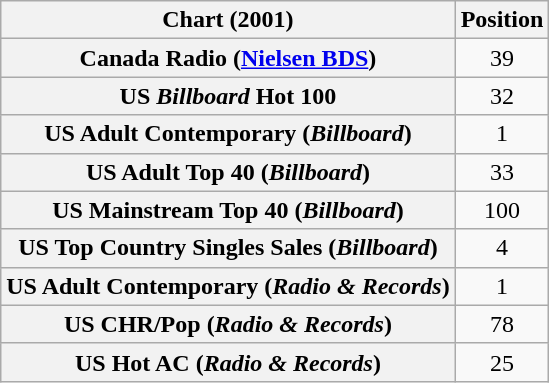<table class="wikitable sortable plainrowheaders" style="text-align:center">
<tr>
<th>Chart (2001)</th>
<th>Position</th>
</tr>
<tr>
<th scope="row">Canada Radio (<a href='#'>Nielsen BDS</a>)</th>
<td>39</td>
</tr>
<tr>
<th scope="row">US <em>Billboard</em> Hot 100</th>
<td>32</td>
</tr>
<tr>
<th scope="row">US Adult Contemporary (<em>Billboard</em>)</th>
<td>1</td>
</tr>
<tr>
<th scope="row">US Adult Top 40 (<em>Billboard</em>)</th>
<td>33</td>
</tr>
<tr>
<th scope="row">US Mainstream Top 40 (<em>Billboard</em>)</th>
<td>100</td>
</tr>
<tr>
<th scope="row">US Top Country Singles Sales (<em>Billboard</em>)</th>
<td>4</td>
</tr>
<tr>
<th scope="row">US Adult Contemporary (<em>Radio & Records</em>)</th>
<td>1</td>
</tr>
<tr>
<th scope="row">US CHR/Pop (<em>Radio & Records</em>)</th>
<td>78</td>
</tr>
<tr>
<th scope="row">US Hot AC (<em>Radio & Records</em>)</th>
<td>25</td>
</tr>
</table>
